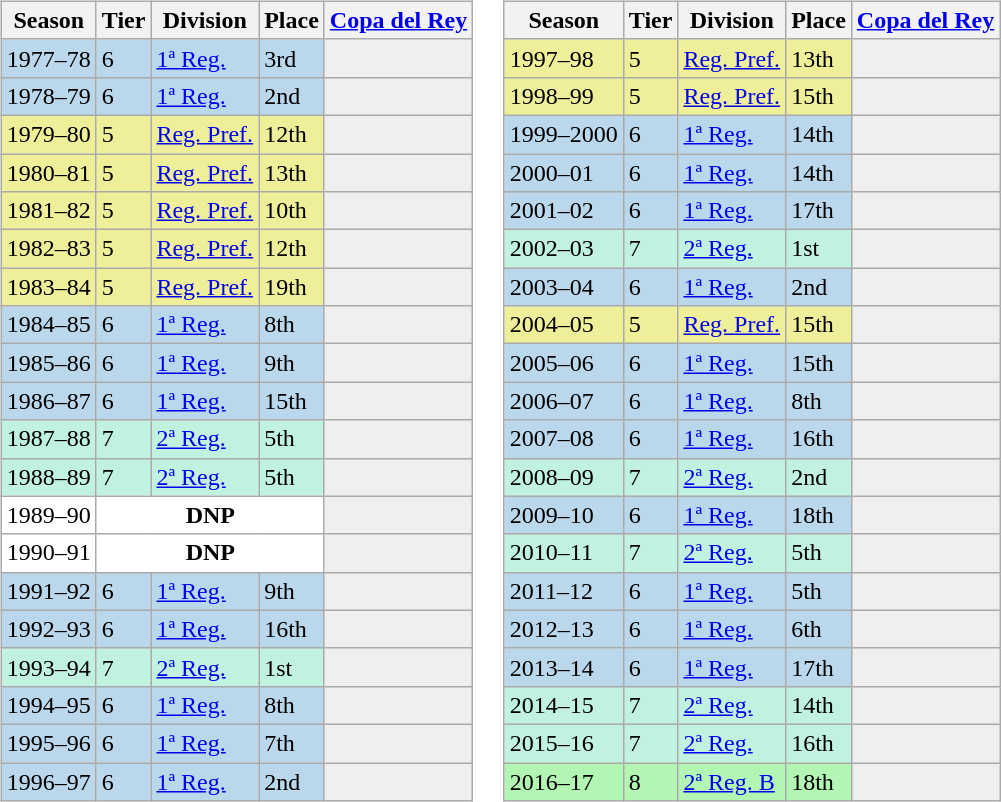<table>
<tr>
<td valign="top" width=0%><br><table class="wikitable">
<tr style="background:#f0f6fa;">
<th>Season</th>
<th>Tier</th>
<th>Division</th>
<th>Place</th>
<th><a href='#'>Copa del Rey</a></th>
</tr>
<tr>
<td style="background:#BBD7EC;">1977–78</td>
<td style="background:#BBD7EC;">6</td>
<td style="background:#BBD7EC;"><a href='#'>1ª Reg.</a></td>
<td style="background:#BBD7EC;">3rd</td>
<th style="background:#efefef;"></th>
</tr>
<tr>
<td style="background:#BBD7EC;">1978–79</td>
<td style="background:#BBD7EC;">6</td>
<td style="background:#BBD7EC;"><a href='#'>1ª Reg.</a></td>
<td style="background:#BBD7EC;">2nd</td>
<th style="background:#efefef;"></th>
</tr>
<tr>
<td style="background:#EFEF99;">1979–80</td>
<td style="background:#EFEF99;">5</td>
<td style="background:#EFEF99;"><a href='#'>Reg. Pref.</a></td>
<td style="background:#EFEF99;">12th</td>
<th style="background:#efefef;"></th>
</tr>
<tr>
<td style="background:#EFEF99;">1980–81</td>
<td style="background:#EFEF99;">5</td>
<td style="background:#EFEF99;"><a href='#'>Reg. Pref.</a></td>
<td style="background:#EFEF99;">13th</td>
<th style="background:#efefef;"></th>
</tr>
<tr>
<td style="background:#EFEF99;">1981–82</td>
<td style="background:#EFEF99;">5</td>
<td style="background:#EFEF99;"><a href='#'>Reg. Pref.</a></td>
<td style="background:#EFEF99;">10th</td>
<th style="background:#efefef;"></th>
</tr>
<tr>
<td style="background:#EFEF99;">1982–83</td>
<td style="background:#EFEF99;">5</td>
<td style="background:#EFEF99;"><a href='#'>Reg. Pref.</a></td>
<td style="background:#EFEF99;">12th</td>
<th style="background:#efefef;"></th>
</tr>
<tr>
<td style="background:#EFEF99;">1983–84</td>
<td style="background:#EFEF99;">5</td>
<td style="background:#EFEF99;"><a href='#'>Reg. Pref.</a></td>
<td style="background:#EFEF99;">19th</td>
<th style="background:#efefef;"></th>
</tr>
<tr>
<td style="background:#BBD7EC;">1984–85</td>
<td style="background:#BBD7EC;">6</td>
<td style="background:#BBD7EC;"><a href='#'>1ª Reg.</a></td>
<td style="background:#BBD7EC;">8th</td>
<th style="background:#efefef;"></th>
</tr>
<tr>
<td style="background:#BBD7EC;">1985–86</td>
<td style="background:#BBD7EC;">6</td>
<td style="background:#BBD7EC;"><a href='#'>1ª Reg.</a></td>
<td style="background:#BBD7EC;">9th</td>
<th style="background:#efefef;"></th>
</tr>
<tr>
<td style="background:#BBD7EC;">1986–87</td>
<td style="background:#BBD7EC;">6</td>
<td style="background:#BBD7EC;"><a href='#'>1ª Reg.</a></td>
<td style="background:#BBD7EC;">15th</td>
<th style="background:#efefef;"></th>
</tr>
<tr>
<td style="background:#C0F2DF;">1987–88</td>
<td style="background:#C0F2DF;">7</td>
<td style="background:#C0F2DF;"><a href='#'>2ª Reg.</a></td>
<td style="background:#C0F2DF;">5th</td>
<th style="background:#efefef;"></th>
</tr>
<tr>
<td style="background:#C0F2DF;">1988–89</td>
<td style="background:#C0F2DF;">7</td>
<td style="background:#C0F2DF;"><a href='#'>2ª Reg.</a></td>
<td style="background:#C0F2DF;">5th</td>
<th style="background:#efefef;"></th>
</tr>
<tr>
<td style="background:#FFFFFF;">1989–90</td>
<th style="background:#FFFFFF;" colspan="3">DNP</th>
<th style="background:#efefef;"></th>
</tr>
<tr>
<td style="background:#FFFFFF;">1990–91</td>
<th style="background:#FFFFFF;" colspan="3">DNP</th>
<th style="background:#efefef;"></th>
</tr>
<tr>
<td style="background:#BBD7EC;">1991–92</td>
<td style="background:#BBD7EC;">6</td>
<td style="background:#BBD7EC;"><a href='#'>1ª Reg.</a></td>
<td style="background:#BBD7EC;">9th</td>
<th style="background:#efefef;"></th>
</tr>
<tr>
<td style="background:#BBD7EC;">1992–93</td>
<td style="background:#BBD7EC;">6</td>
<td style="background:#BBD7EC;"><a href='#'>1ª Reg.</a></td>
<td style="background:#BBD7EC;">16th</td>
<th style="background:#efefef;"></th>
</tr>
<tr>
<td style="background:#C0F2DF;">1993–94</td>
<td style="background:#C0F2DF;">7</td>
<td style="background:#C0F2DF;"><a href='#'>2ª Reg.</a></td>
<td style="background:#C0F2DF;">1st</td>
<th style="background:#efefef;"></th>
</tr>
<tr>
<td style="background:#BBD7EC;">1994–95</td>
<td style="background:#BBD7EC;">6</td>
<td style="background:#BBD7EC;"><a href='#'>1ª Reg.</a></td>
<td style="background:#BBD7EC;">8th</td>
<th style="background:#efefef;"></th>
</tr>
<tr>
<td style="background:#BBD7EC;">1995–96</td>
<td style="background:#BBD7EC;">6</td>
<td style="background:#BBD7EC;"><a href='#'>1ª Reg.</a></td>
<td style="background:#BBD7EC;">7th</td>
<th style="background:#efefef;"></th>
</tr>
<tr>
<td style="background:#BBD7EC;">1996–97</td>
<td style="background:#BBD7EC;">6</td>
<td style="background:#BBD7EC;"><a href='#'>1ª Reg.</a></td>
<td style="background:#BBD7EC;">2nd</td>
<th style="background:#efefef;"></th>
</tr>
</table>
</td>
<td valign="top" width=0%><br><table class="wikitable">
<tr style="background:#f0f6fa;">
<th>Season</th>
<th>Tier</th>
<th>Division</th>
<th>Place</th>
<th><a href='#'>Copa del Rey</a></th>
</tr>
<tr>
<td style="background:#EFEF99;">1997–98</td>
<td style="background:#EFEF99;">5</td>
<td style="background:#EFEF99;"><a href='#'>Reg. Pref.</a></td>
<td style="background:#EFEF99;">13th</td>
<th style="background:#efefef;"></th>
</tr>
<tr>
<td style="background:#EFEF99;">1998–99</td>
<td style="background:#EFEF99;">5</td>
<td style="background:#EFEF99;"><a href='#'>Reg. Pref.</a></td>
<td style="background:#EFEF99;">15th</td>
<th style="background:#efefef;"></th>
</tr>
<tr>
<td style="background:#BBD7EC;">1999–2000</td>
<td style="background:#BBD7EC;">6</td>
<td style="background:#BBD7EC;"><a href='#'>1ª Reg.</a></td>
<td style="background:#BBD7EC;">14th</td>
<th style="background:#efefef;"></th>
</tr>
<tr>
<td style="background:#BBD7EC;">2000–01</td>
<td style="background:#BBD7EC;">6</td>
<td style="background:#BBD7EC;"><a href='#'>1ª Reg.</a></td>
<td style="background:#BBD7EC;">14th</td>
<th style="background:#efefef;"></th>
</tr>
<tr>
<td style="background:#BBD7EC;">2001–02</td>
<td style="background:#BBD7EC;">6</td>
<td style="background:#BBD7EC;"><a href='#'>1ª Reg.</a></td>
<td style="background:#BBD7EC;">17th</td>
<th style="background:#efefef;"></th>
</tr>
<tr>
<td style="background:#C0F2DF;">2002–03</td>
<td style="background:#C0F2DF;">7</td>
<td style="background:#C0F2DF;"><a href='#'>2ª Reg.</a></td>
<td style="background:#C0F2DF;">1st</td>
<th style="background:#efefef;"></th>
</tr>
<tr>
<td style="background:#BBD7EC;">2003–04</td>
<td style="background:#BBD7EC;">6</td>
<td style="background:#BBD7EC;"><a href='#'>1ª Reg.</a></td>
<td style="background:#BBD7EC;">2nd</td>
<th style="background:#efefef;"></th>
</tr>
<tr>
<td style="background:#EFEF99;">2004–05</td>
<td style="background:#EFEF99;">5</td>
<td style="background:#EFEF99;"><a href='#'>Reg. Pref.</a></td>
<td style="background:#EFEF99;">15th</td>
<th style="background:#efefef;"></th>
</tr>
<tr>
<td style="background:#BBD7EC;">2005–06</td>
<td style="background:#BBD7EC;">6</td>
<td style="background:#BBD7EC;"><a href='#'>1ª Reg.</a></td>
<td style="background:#BBD7EC;">15th</td>
<th style="background:#efefef;"></th>
</tr>
<tr>
<td style="background:#BBD7EC;">2006–07</td>
<td style="background:#BBD7EC;">6</td>
<td style="background:#BBD7EC;"><a href='#'>1ª Reg.</a></td>
<td style="background:#BBD7EC;">8th</td>
<th style="background:#efefef;"></th>
</tr>
<tr>
<td style="background:#BBD7EC;">2007–08</td>
<td style="background:#BBD7EC;">6</td>
<td style="background:#BBD7EC;"><a href='#'>1ª Reg.</a></td>
<td style="background:#BBD7EC;">16th</td>
<th style="background:#efefef;"></th>
</tr>
<tr>
<td style="background:#C0F2DF;">2008–09</td>
<td style="background:#C0F2DF;">7</td>
<td style="background:#C0F2DF;"><a href='#'>2ª Reg.</a></td>
<td style="background:#C0F2DF;">2nd</td>
<th style="background:#efefef;"></th>
</tr>
<tr>
<td style="background:#BBD7EC;">2009–10</td>
<td style="background:#BBD7EC;">6</td>
<td style="background:#BBD7EC;"><a href='#'>1ª Reg.</a></td>
<td style="background:#BBD7EC;">18th</td>
<th style="background:#efefef;"></th>
</tr>
<tr>
<td style="background:#C0F2DF;">2010–11</td>
<td style="background:#C0F2DF;">7</td>
<td style="background:#C0F2DF;"><a href='#'>2ª Reg.</a></td>
<td style="background:#C0F2DF;">5th</td>
<th style="background:#efefef;"></th>
</tr>
<tr>
<td style="background:#BBD7EC;">2011–12</td>
<td style="background:#BBD7EC;">6</td>
<td style="background:#BBD7EC;"><a href='#'>1ª Reg.</a></td>
<td style="background:#BBD7EC;">5th</td>
<th style="background:#efefef;"></th>
</tr>
<tr>
<td style="background:#BBD7EC;">2012–13</td>
<td style="background:#BBD7EC;">6</td>
<td style="background:#BBD7EC;"><a href='#'>1ª Reg.</a></td>
<td style="background:#BBD7EC;">6th</td>
<th style="background:#efefef;"></th>
</tr>
<tr>
<td style="background:#BBD7EC;">2013–14</td>
<td style="background:#BBD7EC;">6</td>
<td style="background:#BBD7EC;"><a href='#'>1ª Reg.</a></td>
<td style="background:#BBD7EC;">17th</td>
<th style="background:#efefef;"></th>
</tr>
<tr>
<td style="background:#C0F2DF;">2014–15</td>
<td style="background:#C0F2DF;">7</td>
<td style="background:#C0F2DF;"><a href='#'>2ª Reg.</a></td>
<td style="background:#C0F2DF;">14th</td>
<th style="background:#efefef;"></th>
</tr>
<tr>
<td style="background:#C0F2DF;">2015–16</td>
<td style="background:#C0F2DF;">7</td>
<td style="background:#C0F2DF;"><a href='#'>2ª Reg.</a></td>
<td style="background:#C0F2DF;">16th</td>
<th style="background:#efefef;"></th>
</tr>
<tr>
<td style="background:#B3F5B3;">2016–17</td>
<td style="background:#B3F5B3;">8</td>
<td style="background:#B3F5B3;"><a href='#'>2ª Reg. B</a></td>
<td style="background:#B3F5B3;">18th</td>
<th style="background:#efefef;"></th>
</tr>
</table>
</td>
</tr>
</table>
